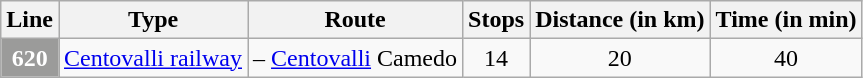<table class="wikitable">
<tr class="hintergrundfarbe5">
<th>Line</th>
<th>Type</th>
<th>Route</th>
<th>Stops</th>
<th>Distance (in km)</th>
<th>Time (in min)</th>
</tr>
<tr>
<td style="background:#9B9B9A; color:#FFFFFF; text-align:center;" valign="middle"><strong>620</strong></td>
<td><a href='#'>Centovalli railway</a></td>
<td> – <a href='#'>Centovalli</a> Camedo</td>
<td style="text-align:center;">14</td>
<td style="text-align:center;">20</td>
<td style="text-align:center;">40</td>
</tr>
</table>
